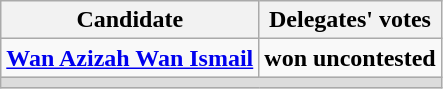<table class=wikitable style=text-align:center>
<tr>
<th>Candidate</th>
<th>Delegates' votes</th>
</tr>
<tr>
<td align=left><strong><a href='#'>Wan Azizah Wan Ismail</a></strong></td>
<td><strong>won uncontested</strong></td>
</tr>
<tr>
<td colspan=3 bgcolor=dcdcdc></td>
</tr>
</table>
